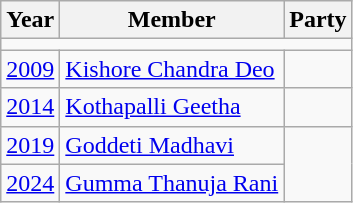<table class="wikitable sortable">
<tr>
<th>Year</th>
<th>Member</th>
<th colspan="2">Party</th>
</tr>
<tr>
<td colspan="4"></td>
</tr>
<tr>
<td><a href='#'>2009</a></td>
<td><a href='#'>Kishore Chandra Deo</a></td>
<td></td>
</tr>
<tr>
<td><a href='#'>2014</a></td>
<td><a href='#'>Kothapalli Geetha</a></td>
<td></td>
</tr>
<tr>
<td><a href='#'>2019</a></td>
<td><a href='#'>Goddeti Madhavi</a></td>
</tr>
<tr>
<td><a href='#'>2024</a></td>
<td><a href='#'>Gumma Thanuja Rani</a></td>
</tr>
</table>
